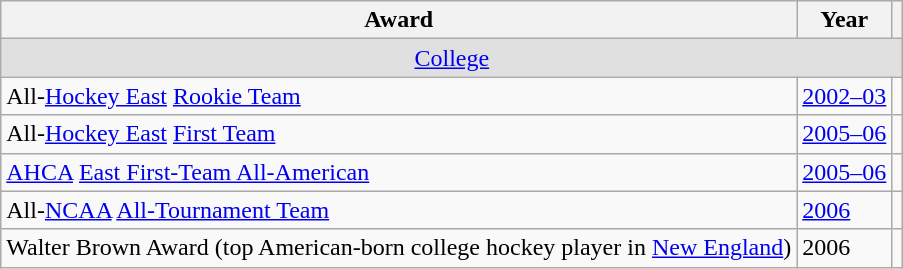<table class="wikitable">
<tr>
<th>Award</th>
<th>Year</th>
<th></th>
</tr>
<tr ALIGN="center" bgcolor="#e0e0e0">
<td colspan="3"><a href='#'>College</a></td>
</tr>
<tr>
<td>All-<a href='#'>Hockey East</a> <a href='#'>Rookie Team</a></td>
<td><a href='#'>2002–03</a></td>
<td></td>
</tr>
<tr>
<td>All-<a href='#'>Hockey East</a> <a href='#'>First Team</a></td>
<td><a href='#'>2005–06</a></td>
<td></td>
</tr>
<tr>
<td><a href='#'>AHCA</a> <a href='#'>East First-Team All-American</a></td>
<td><a href='#'>2005–06</a></td>
<td></td>
</tr>
<tr>
<td>All-<a href='#'>NCAA</a> <a href='#'>All-Tournament Team</a></td>
<td><a href='#'>2006</a></td>
<td></td>
</tr>
<tr>
<td>Walter Brown Award (top American-born college hockey player in <a href='#'>New England</a>)</td>
<td>2006</td>
<td></td>
</tr>
</table>
